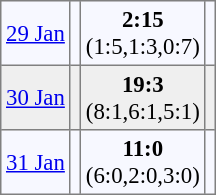<table bgcolor="#f7f8ff" cellpadding="3" cellspacing="0" border="1" style="font-size: 95%; border: gray solid 1px; border-collapse: collapse;">
<tr>
<td><a href='#'>29 Jan</a></td>
<td></td>
<td align="center"><strong>2:15</strong><br>(1:5,1:3,0:7)</td>
<td></td>
</tr>
<tr bgcolor="#EFEFEF">
<td><a href='#'>30 Jan</a></td>
<td></td>
<td align="center"><strong>19:3</strong><br>(8:1,6:1,5:1)</td>
<td></td>
</tr>
<tr>
<td><a href='#'>31 Jan</a></td>
<td></td>
<td align="center"><strong>11:0</strong><br>(6:0,2:0,3:0)</td>
<td></td>
</tr>
</table>
